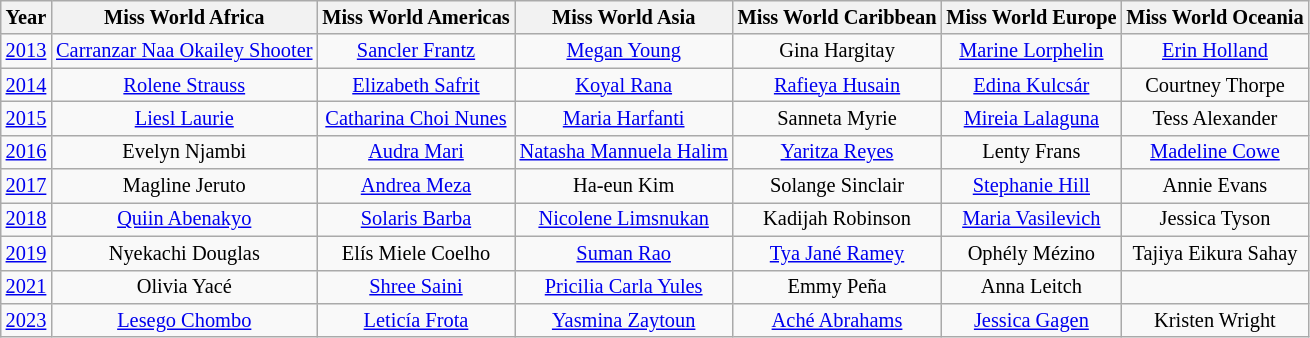<table class="wikitable sortable" style="font-size: 85%; text-align:center;">
<tr>
<th>Year</th>
<th>Miss World Africa</th>
<th>Miss World Americas</th>
<th>Miss World Asia</th>
<th>Miss World Caribbean</th>
<th>Miss World Europe</th>
<th>Miss World Oceania</th>
</tr>
<tr>
<td><a href='#'>2013</a></td>
<td><a href='#'>Carranzar Naa Okailey Shooter</a> <br> </td>
<td><a href='#'>Sancler Frantz</a> <br> </td>
<td><a href='#'>Megan Young</a> <br> </td>
<td>Gina Hargitay <br> </td>
<td><a href='#'>Marine Lorphelin</a> <br> </td>
<td><a href='#'>Erin Holland</a> <br> </td>
</tr>
<tr>
<td><a href='#'>2014</a></td>
<td><a href='#'>Rolene Strauss</a> <br> </td>
<td><a href='#'>Elizabeth Safrit</a> <br> </td>
<td><a href='#'>Koyal Rana</a> <br> </td>
<td><a href='#'>Rafieya Husain</a> <br> </td>
<td><a href='#'>Edina Kulcsár</a> <br> </td>
<td>Courtney Thorpe <br> </td>
</tr>
<tr>
<td><a href='#'>2015</a></td>
<td><a href='#'>Liesl Laurie</a> <br> </td>
<td><a href='#'>Catharina Choi Nunes</a> <br> </td>
<td><a href='#'>Maria Harfanti</a> <br> </td>
<td>Sanneta Myrie <br> </td>
<td><a href='#'>Mireia Lalaguna</a> <br> </td>
<td>Tess Alexander <br> </td>
</tr>
<tr>
<td><a href='#'>2016</a></td>
<td>Evelyn Njambi <br> </td>
<td><a href='#'>Audra Mari</a> <br> </td>
<td><a href='#'>Natasha Mannuela Halim</a> <br> </td>
<td><a href='#'>Yaritza Reyes</a> <br> </td>
<td>Lenty Frans <br> </td>
<td><a href='#'>Madeline Cowe</a> <br> </td>
</tr>
<tr>
<td><a href='#'>2017</a></td>
<td>Magline Jeruto <br> </td>
<td><a href='#'>Andrea Meza</a> <br> </td>
<td>Ha-eun Kim <br> </td>
<td>Solange Sinclair <br> </td>
<td><a href='#'>Stephanie Hill</a> <br> </td>
<td>Annie Evans <br> </td>
</tr>
<tr>
<td><a href='#'>2018</a></td>
<td><a href='#'>Quiin Abenakyo</a> <br> </td>
<td><a href='#'>Solaris Barba</a> <br> </td>
<td><a href='#'>Nicolene Limsnukan</a> <br> </td>
<td>Kadijah Robinson <br> </td>
<td><a href='#'>Maria Vasilevich</a> <br> </td>
<td>Jessica Tyson <br> </td>
</tr>
<tr>
<td><a href='#'>2019</a></td>
<td>Nyekachi Douglas <br> </td>
<td>Elís Miele Coelho <br> </td>
<td><a href='#'>Suman Rao</a> <br> </td>
<td><a href='#'>Tya Jané Ramey</a> <br> </td>
<td>Ophély Mézino <br> </td>
<td>Tajiya Eikura Sahay <br> </td>
</tr>
<tr>
<td><a href='#'>2021</a></td>
<td>Olivia Yacé <br> </td>
<td><a href='#'>Shree Saini</a> <br> </td>
<td><a href='#'>Pricilia Carla Yules</a> <br> </td>
<td>Emmy Peña <br> </td>
<td>Anna Leitch <br> </td>
<td></td>
</tr>
<tr>
<td><a href='#'>2023</a></td>
<td><a href='#'>Lesego Chombo</a> <br> </td>
<td><a href='#'>Leticía Frota</a> <br> </td>
<td><a href='#'>Yasmina Zaytoun</a> <br> </td>
<td><a href='#'>Aché Abrahams</a> <br> </td>
<td><a href='#'>Jessica Gagen</a> <br> </td>
<td>Kristen Wright <br> </td>
</tr>
</table>
